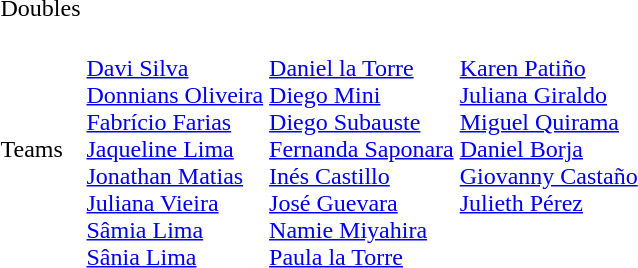<table>
<tr>
<td rowspan=2>Doubles</td>
<td rowspan=2></td>
<td rowspan=2></td>
<td></td>
</tr>
<tr>
<td></td>
</tr>
<tr>
<td>Teams</td>
<td valign=top><br> <a href='#'>Davi Silva</a><br> <a href='#'>Donnians Oliveira</a><br> <a href='#'>Fabrício Farias</a><br> <a href='#'>Jaqueline Lima</a><br> <a href='#'>Jonathan Matias</a><br> <a href='#'>Juliana Vieira</a><br> <a href='#'>Sâmia Lima</a><br> <a href='#'>Sânia Lima</a></td>
<td valign=top><br> <a href='#'>Daniel la Torre</a><br> <a href='#'>Diego Mini</a><br> <a href='#'>Diego Subauste</a><br> <a href='#'>Fernanda Saponara</a><br> <a href='#'>Inés Castillo</a><br> <a href='#'>José Guevara</a><br> <a href='#'>Namie Miyahira</a><br> <a href='#'>Paula la Torre</a></td>
<td valign=top><br> <a href='#'>Karen Patiño</a><br> <a href='#'>Juliana Giraldo</a><br> <a href='#'>Miguel Quirama</a><br> <a href='#'>Daniel Borja</a><br> <a href='#'>Giovanny Castaño</a><br> <a href='#'>Julieth Pérez</a></td>
</tr>
</table>
